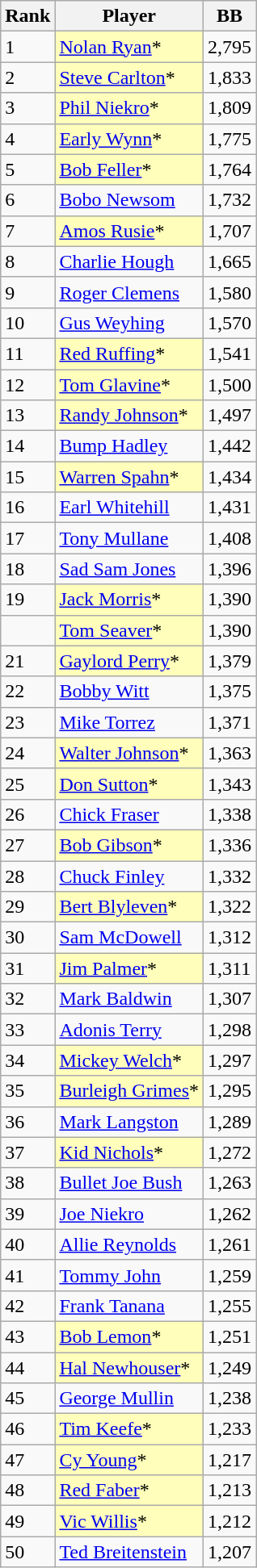<table class="wikitable" style="float:left;">
<tr style="white-space:nowrap;">
<th>Rank</th>
<th>Player</th>
<th>BB</th>
</tr>
<tr>
<td>1</td>
<td style="background:#ffffbb;"><a href='#'>Nolan Ryan</a>*</td>
<td>2,795</td>
</tr>
<tr>
<td>2</td>
<td style="background:#ffffbb;"><a href='#'>Steve Carlton</a>*</td>
<td>1,833</td>
</tr>
<tr>
<td>3</td>
<td style="background:#ffffbb;"><a href='#'>Phil Niekro</a>*</td>
<td>1,809</td>
</tr>
<tr>
<td>4</td>
<td style="background:#ffffbb;"><a href='#'>Early Wynn</a>*</td>
<td>1,775</td>
</tr>
<tr>
<td>5</td>
<td style="background:#ffffbb;"><a href='#'>Bob Feller</a>*</td>
<td>1,764</td>
</tr>
<tr>
<td>6</td>
<td><a href='#'>Bobo Newsom</a></td>
<td>1,732</td>
</tr>
<tr>
<td>7</td>
<td style="background:#ffffbb;"><a href='#'>Amos Rusie</a>*</td>
<td>1,707</td>
</tr>
<tr>
<td>8</td>
<td><a href='#'>Charlie Hough</a></td>
<td>1,665</td>
</tr>
<tr>
<td>9</td>
<td><a href='#'>Roger Clemens</a></td>
<td>1,580</td>
</tr>
<tr>
<td>10</td>
<td><a href='#'>Gus Weyhing</a></td>
<td>1,570</td>
</tr>
<tr>
<td>11</td>
<td style="background:#ffffbb;"><a href='#'>Red Ruffing</a>*</td>
<td>1,541</td>
</tr>
<tr>
<td>12</td>
<td style="background:#ffffbb;"><a href='#'>Tom Glavine</a>*</td>
<td>1,500</td>
</tr>
<tr>
<td>13</td>
<td style="background:#ffffbb;"><a href='#'>Randy Johnson</a>*</td>
<td>1,497</td>
</tr>
<tr>
<td>14</td>
<td><a href='#'>Bump Hadley</a></td>
<td>1,442</td>
</tr>
<tr>
<td>15</td>
<td style="background:#ffffbb;"><a href='#'>Warren Spahn</a>*</td>
<td>1,434</td>
</tr>
<tr>
<td>16</td>
<td><a href='#'>Earl Whitehill</a></td>
<td>1,431</td>
</tr>
<tr>
<td>17</td>
<td><a href='#'>Tony Mullane</a></td>
<td>1,408</td>
</tr>
<tr>
<td>18</td>
<td><a href='#'>Sad Sam Jones</a></td>
<td>1,396</td>
</tr>
<tr>
<td>19</td>
<td style="background:#ffffbb;"><a href='#'>Jack Morris</a>*</td>
<td>1,390</td>
</tr>
<tr>
<td></td>
<td style="background:#ffffbb;"><a href='#'>Tom Seaver</a>*</td>
<td>1,390</td>
</tr>
<tr>
<td>21</td>
<td style="background:#ffffbb;"><a href='#'>Gaylord Perry</a>*</td>
<td>1,379</td>
</tr>
<tr>
<td>22</td>
<td><a href='#'>Bobby Witt</a></td>
<td>1,375</td>
</tr>
<tr>
<td>23</td>
<td><a href='#'>Mike Torrez</a></td>
<td>1,371</td>
</tr>
<tr>
<td>24</td>
<td style="background:#ffffbb;"><a href='#'>Walter Johnson</a>*</td>
<td>1,363</td>
</tr>
<tr>
<td>25</td>
<td style="background:#ffffbb;"><a href='#'>Don Sutton</a>*</td>
<td>1,343</td>
</tr>
<tr>
<td>26</td>
<td><a href='#'>Chick Fraser</a></td>
<td>1,338</td>
</tr>
<tr>
<td>27</td>
<td style="background:#ffffbb;"><a href='#'>Bob Gibson</a>*</td>
<td>1,336</td>
</tr>
<tr>
<td>28</td>
<td><a href='#'>Chuck Finley</a></td>
<td>1,332</td>
</tr>
<tr>
<td>29</td>
<td style="background:#ffffbb;"><a href='#'>Bert Blyleven</a>*</td>
<td>1,322</td>
</tr>
<tr>
<td>30</td>
<td><a href='#'>Sam McDowell</a></td>
<td>1,312</td>
</tr>
<tr>
<td>31</td>
<td style="background:#ffffbb;"><a href='#'>Jim Palmer</a>*</td>
<td>1,311</td>
</tr>
<tr>
<td>32</td>
<td><a href='#'>Mark Baldwin</a></td>
<td>1,307</td>
</tr>
<tr>
<td>33</td>
<td><a href='#'>Adonis Terry</a></td>
<td>1,298</td>
</tr>
<tr>
<td>34</td>
<td style="background:#ffffbb;"><a href='#'>Mickey Welch</a>*</td>
<td>1,297</td>
</tr>
<tr>
<td>35</td>
<td style="background:#ffffbb;"><a href='#'>Burleigh Grimes</a>*</td>
<td>1,295</td>
</tr>
<tr>
<td>36</td>
<td><a href='#'>Mark Langston</a></td>
<td>1,289</td>
</tr>
<tr>
<td>37</td>
<td style="background:#ffffbb;"><a href='#'>Kid Nichols</a>*</td>
<td>1,272</td>
</tr>
<tr>
<td>38</td>
<td><a href='#'>Bullet Joe Bush</a></td>
<td>1,263</td>
</tr>
<tr>
<td>39</td>
<td><a href='#'>Joe Niekro</a></td>
<td>1,262</td>
</tr>
<tr>
<td>40</td>
<td><a href='#'>Allie Reynolds</a></td>
<td>1,261</td>
</tr>
<tr>
<td>41</td>
<td><a href='#'>Tommy John</a></td>
<td>1,259</td>
</tr>
<tr>
<td>42</td>
<td><a href='#'>Frank Tanana</a></td>
<td>1,255</td>
</tr>
<tr>
<td>43</td>
<td style="background:#ffffbb;"><a href='#'>Bob Lemon</a>*</td>
<td>1,251</td>
</tr>
<tr>
<td>44</td>
<td style="background:#ffffbb;"><a href='#'>Hal Newhouser</a>*</td>
<td>1,249</td>
</tr>
<tr>
<td>45</td>
<td><a href='#'>George Mullin</a></td>
<td>1,238</td>
</tr>
<tr>
<td>46</td>
<td style="background:#ffffbb;"><a href='#'>Tim Keefe</a>*</td>
<td>1,233</td>
</tr>
<tr>
<td>47</td>
<td style="background:#ffffbb;"><a href='#'>Cy Young</a>*</td>
<td>1,217</td>
</tr>
<tr>
<td>48</td>
<td style="background:#ffffbb;"><a href='#'>Red Faber</a>*</td>
<td>1,213</td>
</tr>
<tr>
<td>49</td>
<td style="background:#ffffbb;"><a href='#'>Vic Willis</a>*</td>
<td>1,212</td>
</tr>
<tr>
<td>50</td>
<td><a href='#'>Ted Breitenstein</a></td>
<td>1,207</td>
</tr>
</table>
